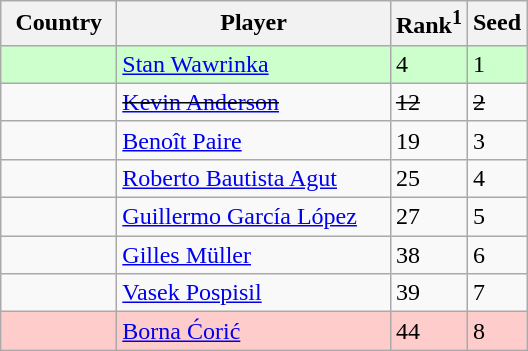<table class="sortable wikitable">
<tr>
<th width=70>Country</th>
<th width=175>Player</th>
<th>Rank<sup>1</sup></th>
<th>Seed</th>
</tr>
<tr style="background:#cfc;">
<td></td>
<td><a href='#'>Stan Wawrinka</a></td>
<td>4</td>
<td>1</td>
</tr>
<tr>
<td><s></s></td>
<td><s><a href='#'>Kevin Anderson</a></s></td>
<td><s>12</s></td>
<td><s>2</s></td>
</tr>
<tr>
<td></td>
<td><a href='#'>Benoît Paire</a></td>
<td>19</td>
<td>3</td>
</tr>
<tr>
<td></td>
<td><a href='#'>Roberto Bautista Agut</a></td>
<td>25</td>
<td>4</td>
</tr>
<tr>
<td></td>
<td><a href='#'>Guillermo García López</a></td>
<td>27</td>
<td>5</td>
</tr>
<tr>
<td></td>
<td><a href='#'>Gilles Müller</a></td>
<td>38</td>
<td>6</td>
</tr>
<tr>
<td></td>
<td><a href='#'>Vasek Pospisil</a></td>
<td>39</td>
<td>7</td>
</tr>
<tr style="background:#fcc;">
<td></td>
<td><a href='#'>Borna Ćorić</a></td>
<td>44</td>
<td>8</td>
</tr>
</table>
